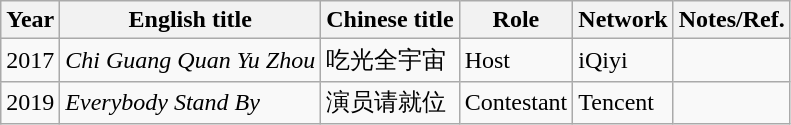<table class="wikitable sortable">
<tr>
<th>Year</th>
<th>English title</th>
<th>Chinese title</th>
<th>Role</th>
<th>Network</th>
<th>Notes/Ref.</th>
</tr>
<tr>
<td>2017</td>
<td><em>Chi Guang Quan Yu Zhou</em></td>
<td>吃光全宇宙</td>
<td>Host</td>
<td>iQiyi</td>
<td></td>
</tr>
<tr>
<td>2019</td>
<td><em>Everybody Stand By</em></td>
<td>演员请就位</td>
<td>Contestant</td>
<td>Tencent</td>
<td></td>
</tr>
</table>
